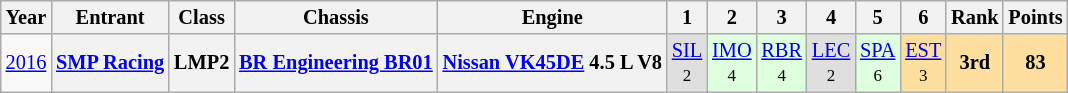<table class="wikitable" style="text-align:center; font-size:85%">
<tr>
<th>Year</th>
<th>Entrant</th>
<th>Class</th>
<th>Chassis</th>
<th>Engine</th>
<th>1</th>
<th>2</th>
<th>3</th>
<th>4</th>
<th>5</th>
<th>6</th>
<th>Rank</th>
<th>Points</th>
</tr>
<tr>
<td><a href='#'>2016</a></td>
<th nowrap><a href='#'>SMP Racing</a></th>
<th>LMP2</th>
<th nowrap><a href='#'>BR Engineering BR01</a></th>
<th nowrap><a href='#'>Nissan VK45DE</a> 4.5 L V8</th>
<td style="background:#DFDFDF;"><a href='#'>SIL</a><br><small>2</small></td>
<td style="background:#DFFFDF;"><a href='#'>IMO</a><br><small>4</small></td>
<td style="background:#DFFFDF;"><a href='#'>RBR</a><br><small>4</small></td>
<td style="background:#DFDFDF;"><a href='#'>LEC</a><br><small>2</small></td>
<td style="background:#DFFFDF;"><a href='#'>SPA</a><br><small>6</small></td>
<td style="background:#FFDF9F;"><a href='#'>EST</a><br><small>3</small></td>
<th style="background:#FFDF9F;">3rd</th>
<th style="background:#FFDF9F;">83</th>
</tr>
</table>
